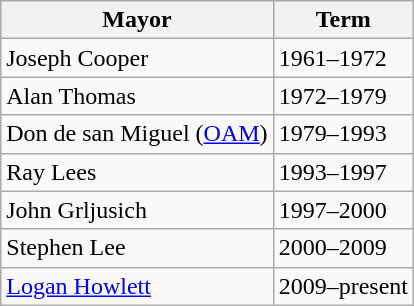<table class="wikitable">
<tr>
<th>Mayor</th>
<th>Term</th>
</tr>
<tr>
<td>Joseph Cooper</td>
<td>1961–1972</td>
</tr>
<tr>
<td>Alan Thomas</td>
<td>1972–1979</td>
</tr>
<tr>
<td>Don de san Miguel (<a href='#'>OAM</a>)</td>
<td>1979–1993</td>
</tr>
<tr>
<td>Ray Lees</td>
<td>1993–1997</td>
</tr>
<tr>
<td>John Grljusich</td>
<td>1997–2000</td>
</tr>
<tr>
<td>Stephen Lee</td>
<td>2000–2009</td>
</tr>
<tr>
<td><a href='#'>Logan Howlett</a></td>
<td>2009–present</td>
</tr>
</table>
